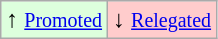<table class="wikitable" align="center">
<tr>
<td style="background:#ddffdd">↑ <small><a href='#'>Promoted</a></small></td>
<td style="background:#ffcccc">↓ <small><a href='#'>Relegated</a></small></td>
</tr>
</table>
